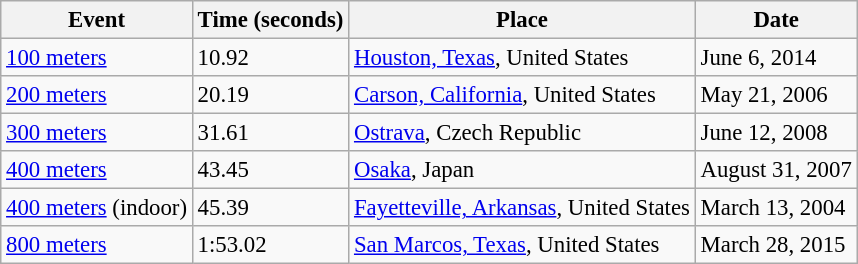<table class="wikitable" style="font-size:95%;">
<tr ">
<th>Event</th>
<th>Time (seconds)</th>
<th>Place</th>
<th>Date</th>
</tr>
<tr>
<td><a href='#'>100 meters</a></td>
<td>10.92</td>
<td><a href='#'>Houston, Texas</a>, United States</td>
<td>June 6, 2014</td>
</tr>
<tr>
<td><a href='#'>200 meters</a></td>
<td>20.19</td>
<td><a href='#'>Carson, California</a>, United States</td>
<td>May 21, 2006</td>
</tr>
<tr>
<td><a href='#'>300 meters</a></td>
<td>31.61</td>
<td><a href='#'>Ostrava</a>, Czech Republic</td>
<td>June 12, 2008</td>
</tr>
<tr>
<td><a href='#'>400 meters</a></td>
<td>43.45</td>
<td><a href='#'>Osaka</a>, Japan</td>
<td>August 31, 2007</td>
</tr>
<tr>
<td><a href='#'>400 meters</a> (indoor)</td>
<td>45.39</td>
<td><a href='#'>Fayetteville, Arkansas</a>, United States</td>
<td>March 13, 2004</td>
</tr>
<tr>
<td><a href='#'>800 meters</a></td>
<td>1:53.02</td>
<td><a href='#'>San Marcos, Texas</a>, United States</td>
<td>March 28, 2015</td>
</tr>
</table>
